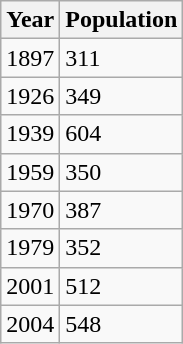<table class="wikitable">
<tr>
<th>Year</th>
<th>Population</th>
</tr>
<tr>
<td>1897</td>
<td>311</td>
</tr>
<tr>
<td>1926</td>
<td>349</td>
</tr>
<tr>
<td>1939</td>
<td>604</td>
</tr>
<tr>
<td>1959</td>
<td>350</td>
</tr>
<tr>
<td>1970</td>
<td>387</td>
</tr>
<tr>
<td>1979</td>
<td>352</td>
</tr>
<tr>
<td>2001</td>
<td>512</td>
</tr>
<tr>
<td>2004</td>
<td>548</td>
</tr>
</table>
